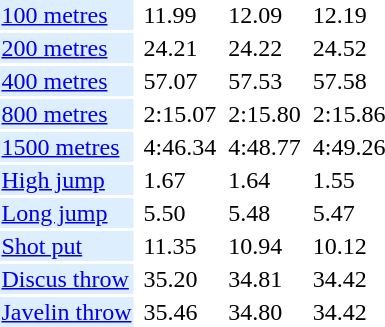<table>
<tr>
<td bgcolor = DDEEFF><a href='#'>100 metres</a></td>
<td></td>
<td>11.99</td>
<td></td>
<td>12.09</td>
<td></td>
<td>12.19</td>
</tr>
<tr>
<td bgcolor = DDEEFF><a href='#'>200 metres</a></td>
<td></td>
<td>24.21</td>
<td></td>
<td>24.22</td>
<td></td>
<td>24.52</td>
</tr>
<tr>
<td bgcolor = DDEEFF><a href='#'>400 metres</a></td>
<td></td>
<td>57.07</td>
<td></td>
<td>57.53</td>
<td></td>
<td>57.58</td>
</tr>
<tr>
<td bgcolor = DDEEFF><a href='#'>800 metres</a></td>
<td></td>
<td>2:15.07</td>
<td></td>
<td>2:15.80</td>
<td></td>
<td>2:15.86</td>
</tr>
<tr>
<td bgcolor = DDEEFF><a href='#'>1500 metres</a></td>
<td></td>
<td>4:46.34</td>
<td></td>
<td>4:48.77</td>
<td></td>
<td>4:49.26</td>
</tr>
<tr>
<td bgcolor = DDEEFF><a href='#'>High jump</a></td>
<td></td>
<td>1.67</td>
<td></td>
<td>1.64</td>
<td></td>
<td>1.55</td>
</tr>
<tr>
<td bgcolor = DDEEFF><a href='#'>Long jump</a></td>
<td></td>
<td>5.50</td>
<td></td>
<td>5.48</td>
<td></td>
<td>5.47</td>
</tr>
<tr>
<td bgcolor = DDEEFF><a href='#'>Shot put</a></td>
<td></td>
<td>11.35</td>
<td></td>
<td>10.94</td>
<td></td>
<td>10.12</td>
</tr>
<tr>
<td bgcolor = DDEEFF><a href='#'>Discus throw</a></td>
<td></td>
<td>35.20</td>
<td></td>
<td>34.81</td>
<td></td>
<td>34.42</td>
</tr>
<tr>
<td bgcolor = DDEEFF><a href='#'>Javelin throw</a></td>
<td></td>
<td>35.46</td>
<td></td>
<td>34.80</td>
<td></td>
<td>34.42</td>
</tr>
</table>
